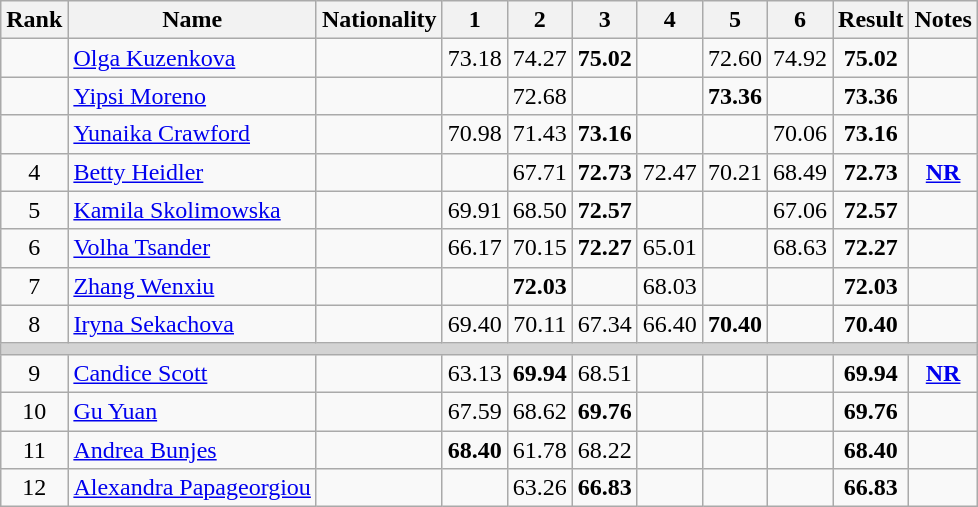<table class="wikitable sortable" style="text-align:center">
<tr>
<th>Rank</th>
<th>Name</th>
<th>Nationality</th>
<th>1</th>
<th>2</th>
<th>3</th>
<th>4</th>
<th>5</th>
<th>6</th>
<th>Result</th>
<th>Notes</th>
</tr>
<tr>
<td></td>
<td align=left><a href='#'>Olga Kuzenkova</a></td>
<td align=left></td>
<td>73.18</td>
<td>74.27</td>
<td><strong>75.02 </strong></td>
<td></td>
<td>72.60</td>
<td>74.92</td>
<td><strong>75.02 </strong></td>
<td></td>
</tr>
<tr>
<td></td>
<td align=left><a href='#'>Yipsi Moreno</a></td>
<td align=left></td>
<td></td>
<td>72.68</td>
<td></td>
<td></td>
<td><strong>73.36 </strong></td>
<td></td>
<td><strong>73.36 </strong></td>
<td></td>
</tr>
<tr>
<td></td>
<td align=left><a href='#'>Yunaika Crawford</a></td>
<td align=left></td>
<td>70.98</td>
<td>71.43</td>
<td><strong>73.16 </strong></td>
<td></td>
<td></td>
<td>70.06</td>
<td><strong>73.16 </strong></td>
<td><strong></strong></td>
</tr>
<tr>
<td>4</td>
<td align=left><a href='#'>Betty Heidler</a></td>
<td align=left></td>
<td></td>
<td>67.71</td>
<td><strong>72.73 </strong></td>
<td>72.47</td>
<td>70.21</td>
<td>68.49</td>
<td><strong>72.73  </strong></td>
<td><strong><a href='#'>NR</a></strong></td>
</tr>
<tr>
<td>5</td>
<td align=left><a href='#'>Kamila Skolimowska</a></td>
<td align=left></td>
<td>69.91</td>
<td>68.50</td>
<td><strong>72.57 </strong></td>
<td></td>
<td></td>
<td>67.06</td>
<td><strong>72.57 </strong></td>
<td><strong></strong></td>
</tr>
<tr>
<td>6</td>
<td align=left><a href='#'>Volha Tsander</a></td>
<td align=left></td>
<td>66.17</td>
<td>70.15</td>
<td><strong>72.27 </strong></td>
<td>65.01</td>
<td></td>
<td>68.63</td>
<td><strong>72.27 </strong></td>
<td></td>
</tr>
<tr>
<td>7</td>
<td align=left><a href='#'>Zhang Wenxiu</a></td>
<td align=left></td>
<td></td>
<td><strong>72.03 </strong></td>
<td></td>
<td>68.03</td>
<td></td>
<td></td>
<td><strong>72.03 </strong></td>
<td></td>
</tr>
<tr>
<td>8</td>
<td align=left><a href='#'>Iryna Sekachova</a></td>
<td align=left></td>
<td>69.40</td>
<td>70.11</td>
<td>67.34</td>
<td>66.40</td>
<td><strong>70.40 </strong></td>
<td></td>
<td><strong>70.40 </strong></td>
<td></td>
</tr>
<tr>
<td colspan=11 bgcolor=lightgray></td>
</tr>
<tr>
<td>9</td>
<td align=left><a href='#'>Candice Scott</a></td>
<td align=left></td>
<td>63.13</td>
<td><strong>69.94 </strong></td>
<td>68.51</td>
<td></td>
<td></td>
<td></td>
<td><strong>69.94 </strong></td>
<td><strong><a href='#'>NR</a></strong></td>
</tr>
<tr>
<td>10</td>
<td align=left><a href='#'>Gu Yuan</a></td>
<td align=left></td>
<td>67.59</td>
<td>68.62</td>
<td><strong>69.76 </strong></td>
<td></td>
<td></td>
<td></td>
<td><strong>69.76 </strong></td>
<td></td>
</tr>
<tr>
<td>11</td>
<td align=left><a href='#'>Andrea Bunjes</a></td>
<td align=left></td>
<td><strong>68.40 </strong></td>
<td>61.78</td>
<td>68.22</td>
<td></td>
<td></td>
<td></td>
<td><strong>68.40 </strong></td>
<td></td>
</tr>
<tr>
<td>12</td>
<td align=left><a href='#'>Alexandra Papageorgiou</a></td>
<td align=left></td>
<td></td>
<td>63.26</td>
<td><strong>66.83 </strong></td>
<td></td>
<td></td>
<td></td>
<td><strong>66.83 </strong></td>
<td></td>
</tr>
</table>
